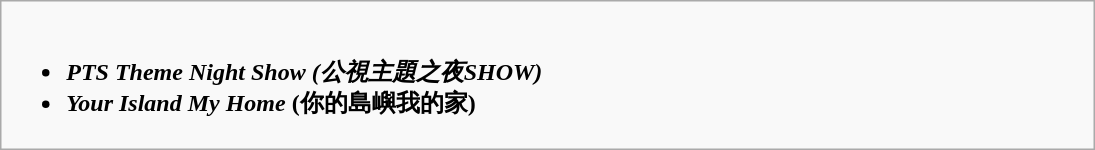<table class=wikitable>
<tr>
<td style="vertical-align:top;" width="50%"><br><ul><li><strong><em>PTS Theme Night Show<em> (公視主題之夜SHOW)<strong></li><li></em></strong>Your Island My Home</em> (你的島嶼我的家)</strong></li></ul></td>
</tr>
</table>
